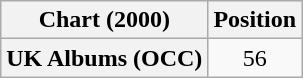<table class="wikitable plainrowheaders" style="text-align:center">
<tr>
<th scope="col">Chart (2000)</th>
<th scope="col">Position</th>
</tr>
<tr>
<th scope="row">UK Albums (OCC)</th>
<td>56</td>
</tr>
</table>
